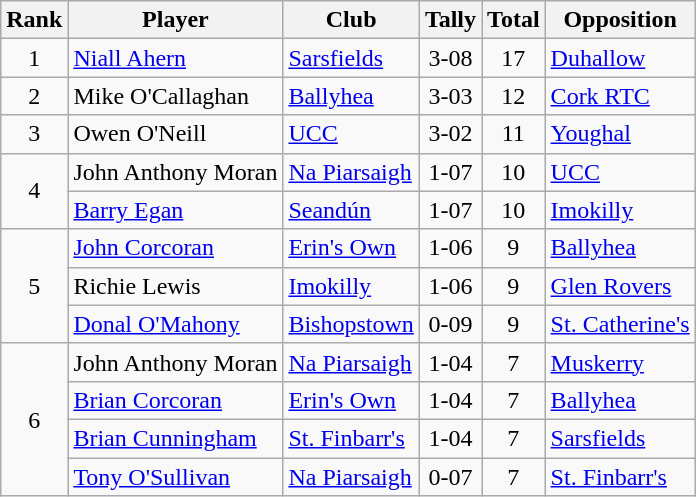<table class="wikitable">
<tr>
<th>Rank</th>
<th>Player</th>
<th>Club</th>
<th>Tally</th>
<th>Total</th>
<th>Opposition</th>
</tr>
<tr>
<td rowspan="1" style="text-align:center;">1</td>
<td><a href='#'>Niall Ahern</a></td>
<td><a href='#'>Sarsfields</a></td>
<td align=center>3-08</td>
<td align=center>17</td>
<td><a href='#'>Duhallow</a></td>
</tr>
<tr>
<td rowspan="1" style="text-align:center;">2</td>
<td>Mike O'Callaghan</td>
<td><a href='#'>Ballyhea</a></td>
<td align=center>3-03</td>
<td align=center>12</td>
<td><a href='#'>Cork RTC</a></td>
</tr>
<tr>
<td rowspan="1" style="text-align:center;">3</td>
<td>Owen O'Neill</td>
<td><a href='#'>UCC</a></td>
<td align=center>3-02</td>
<td align=center>11</td>
<td><a href='#'>Youghal</a></td>
</tr>
<tr>
<td rowspan="2" style="text-align:center;">4</td>
<td>John Anthony Moran</td>
<td><a href='#'>Na Piarsaigh</a></td>
<td align=center>1-07</td>
<td align=center>10</td>
<td><a href='#'>UCC</a></td>
</tr>
<tr>
<td><a href='#'>Barry Egan</a></td>
<td><a href='#'>Seandún</a></td>
<td align=center>1-07</td>
<td align=center>10</td>
<td><a href='#'>Imokilly</a></td>
</tr>
<tr>
<td rowspan="3" style="text-align:center;">5</td>
<td><a href='#'>John Corcoran</a></td>
<td><a href='#'>Erin's Own</a></td>
<td align=center>1-06</td>
<td align=center>9</td>
<td><a href='#'>Ballyhea</a></td>
</tr>
<tr>
<td>Richie Lewis</td>
<td><a href='#'>Imokilly</a></td>
<td align=center>1-06</td>
<td align=center>9</td>
<td><a href='#'>Glen Rovers</a></td>
</tr>
<tr>
<td><a href='#'>Donal O'Mahony</a></td>
<td><a href='#'>Bishopstown</a></td>
<td align=center>0-09</td>
<td align=center>9</td>
<td><a href='#'>St. Catherine's</a></td>
</tr>
<tr>
<td rowspan="4" style="text-align:center;">6</td>
<td>John Anthony Moran</td>
<td><a href='#'>Na Piarsaigh</a></td>
<td align=center>1-04</td>
<td align=center>7</td>
<td><a href='#'>Muskerry</a></td>
</tr>
<tr>
<td><a href='#'>Brian Corcoran</a></td>
<td><a href='#'>Erin's Own</a></td>
<td align=center>1-04</td>
<td align=center>7</td>
<td><a href='#'>Ballyhea</a></td>
</tr>
<tr>
<td><a href='#'>Brian Cunningham</a></td>
<td><a href='#'>St. Finbarr's</a></td>
<td align=center>1-04</td>
<td align=center>7</td>
<td><a href='#'>Sarsfields</a></td>
</tr>
<tr>
<td><a href='#'>Tony O'Sullivan</a></td>
<td><a href='#'>Na Piarsaigh</a></td>
<td align=center>0-07</td>
<td align=center>7</td>
<td><a href='#'>St. Finbarr's</a></td>
</tr>
</table>
